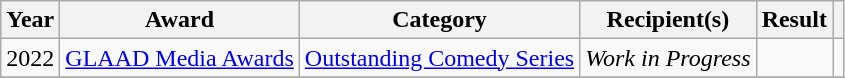<table class="wikitable plainrowheaders sortable">
<tr>
<th scope="col">Year</th>
<th scope="col">Award</th>
<th scope="col">Category</th>
<th scope="col">Recipient(s)</th>
<th scope="col">Result</th>
<th scope="col" class="unsortable"></th>
</tr>
<tr>
<td>2022</td>
<td><a href='#'>GLAAD Media Awards</a></td>
<td><a href='#'>Outstanding Comedy Series</a></td>
<td><em>Work in Progress</em></td>
<td></td>
<td></td>
</tr>
<tr>
</tr>
</table>
